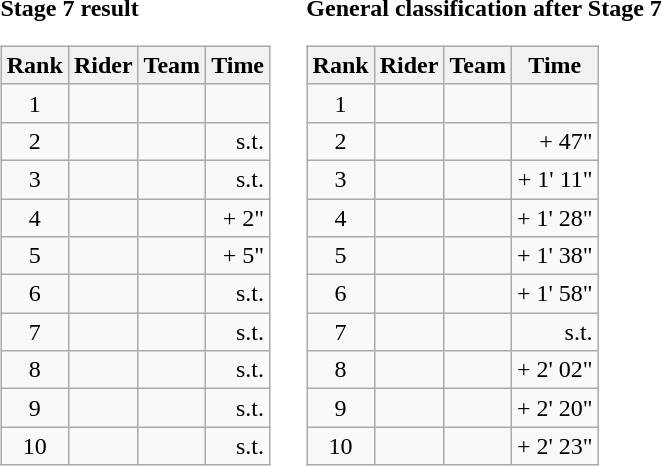<table>
<tr>
<td><strong>Stage 7 result</strong><br><table class="wikitable">
<tr>
<th scope="col">Rank</th>
<th scope="col">Rider</th>
<th scope="col">Team</th>
<th scope="col">Time</th>
</tr>
<tr>
<td style="text-align:center;">1</td>
<td></td>
<td></td>
<td style="text-align:right;"></td>
</tr>
<tr>
<td style="text-align:center;">2</td>
<td></td>
<td></td>
<td style="text-align:right;">s.t.</td>
</tr>
<tr>
<td style="text-align:center;">3</td>
<td></td>
<td></td>
<td style="text-align:right;">s.t.</td>
</tr>
<tr>
<td style="text-align:center;">4</td>
<td></td>
<td></td>
<td style="text-align:right;">+ 2"</td>
</tr>
<tr>
<td style="text-align:center;">5</td>
<td></td>
<td></td>
<td style="text-align:right;">+ 5"</td>
</tr>
<tr>
<td style="text-align:center;">6</td>
<td></td>
<td></td>
<td style="text-align:right;">s.t.</td>
</tr>
<tr>
<td style="text-align:center;">7</td>
<td></td>
<td></td>
<td style="text-align:right;">s.t.</td>
</tr>
<tr>
<td style="text-align:center;">8</td>
<td></td>
<td></td>
<td style="text-align:right;">s.t.</td>
</tr>
<tr>
<td style="text-align:center;">9</td>
<td></td>
<td></td>
<td style="text-align:right;">s.t.</td>
</tr>
<tr>
<td style="text-align:center;">10</td>
<td></td>
<td></td>
<td style="text-align:right;">s.t.</td>
</tr>
</table>
</td>
<td></td>
<td><strong>General classification after Stage 7</strong><br><table class="wikitable">
<tr>
<th scope="col">Rank</th>
<th scope="col">Rider</th>
<th scope="col">Team</th>
<th scope="col">Time</th>
</tr>
<tr>
<td style="text-align:center;">1</td>
<td></td>
<td></td>
<td style="text-align:right;"></td>
</tr>
<tr>
<td style="text-align:center;">2</td>
<td></td>
<td></td>
<td style="text-align:right;">+ 47"</td>
</tr>
<tr>
<td style="text-align:center;">3</td>
<td></td>
<td></td>
<td style="text-align:right;">+ 1' 11"</td>
</tr>
<tr>
<td style="text-align:center;">4</td>
<td></td>
<td></td>
<td style="text-align:right;">+ 1' 28"</td>
</tr>
<tr>
<td style="text-align:center;">5</td>
<td></td>
<td></td>
<td style="text-align:right;">+ 1' 38"</td>
</tr>
<tr>
<td style="text-align:center;">6</td>
<td></td>
<td></td>
<td style="text-align:right;">+ 1' 58"</td>
</tr>
<tr>
<td style="text-align:center;">7</td>
<td></td>
<td></td>
<td style="text-align:right;">s.t.</td>
</tr>
<tr>
<td style="text-align:center;">8</td>
<td></td>
<td></td>
<td style="text-align:right;">+ 2' 02"</td>
</tr>
<tr>
<td style="text-align:center;">9</td>
<td></td>
<td></td>
<td style="text-align:right;">+ 2' 20"</td>
</tr>
<tr>
<td style="text-align:center;">10</td>
<td></td>
<td></td>
<td style="text-align:right;">+ 2' 23"</td>
</tr>
</table>
</td>
</tr>
</table>
